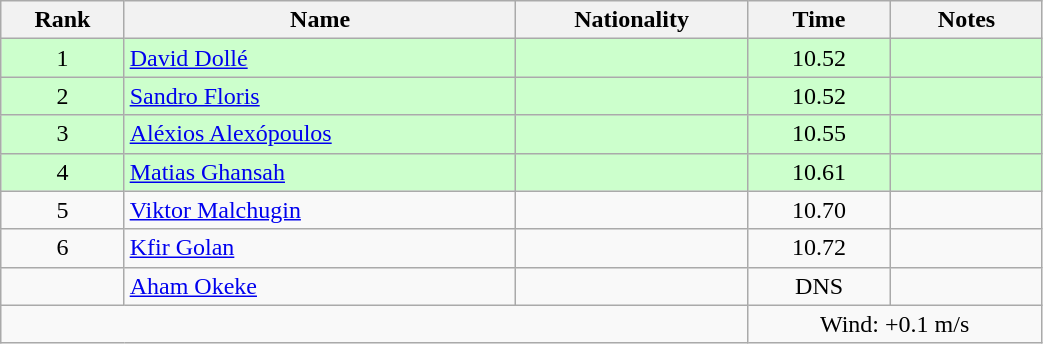<table class="wikitable sortable" style="text-align:center;width: 55%">
<tr>
<th>Rank</th>
<th>Name</th>
<th>Nationality</th>
<th>Time</th>
<th>Notes</th>
</tr>
<tr bgcolor=ccffcc>
<td>1</td>
<td align=left><a href='#'>David Dollé</a></td>
<td align=left></td>
<td>10.52</td>
<td></td>
</tr>
<tr bgcolor=ccffcc>
<td>2</td>
<td align=left><a href='#'>Sandro Floris</a></td>
<td align=left></td>
<td>10.52</td>
<td></td>
</tr>
<tr bgcolor=ccffcc>
<td>3</td>
<td align=left><a href='#'>Aléxios Alexópoulos</a></td>
<td align=left></td>
<td>10.55</td>
<td></td>
</tr>
<tr bgcolor=ccffcc>
<td>4</td>
<td align=left><a href='#'>Matias Ghansah</a></td>
<td align=left></td>
<td>10.61</td>
<td></td>
</tr>
<tr>
<td>5</td>
<td align=left><a href='#'>Viktor Malchugin</a></td>
<td align=left></td>
<td>10.70</td>
<td></td>
</tr>
<tr>
<td>6</td>
<td align=left><a href='#'>Kfir Golan</a></td>
<td align=left></td>
<td>10.72</td>
<td></td>
</tr>
<tr>
<td></td>
<td align=left><a href='#'>Aham Okeke</a></td>
<td align=left></td>
<td>DNS</td>
<td></td>
</tr>
<tr>
<td colspan="3"></td>
<td colspan="2">Wind: +0.1 m/s</td>
</tr>
</table>
